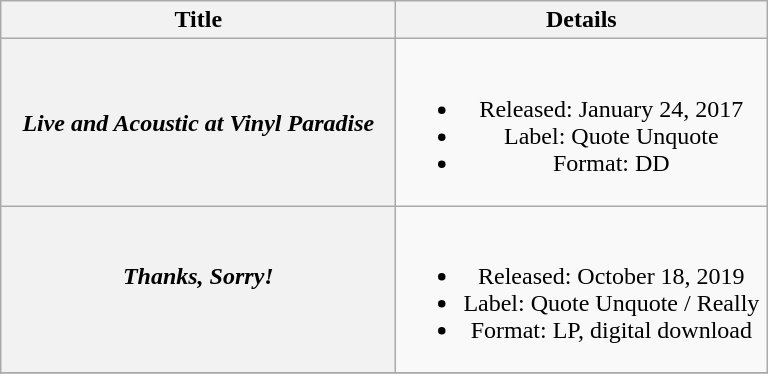<table class="wikitable plainrowheaders" style="text-align:center;">
<tr>
<th scope="col" style="width:16em;">Title</th>
<th scope="col" style="width:15em;">Details</th>
</tr>
<tr>
<th scope="row"><em>Live and Acoustic at Vinyl Paradise</em></th>
<td><br><ul><li>Released: January 24, 2017</li><li>Label: Quote Unquote</li><li>Format: DD</li></ul></td>
</tr>
<tr>
<th scope="row"><em>Thanks, Sorry!</em> <br>  <br></th>
<td><br><ul><li>Released: October 18, 2019</li><li>Label: Quote Unquote / Really</li><li>Format: LP, digital download</li></ul></td>
</tr>
<tr>
</tr>
</table>
